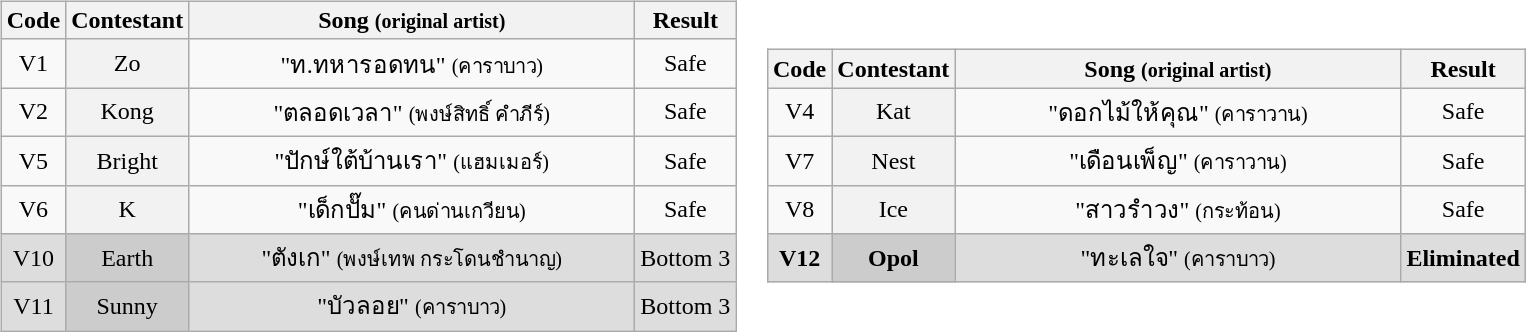<table>
<tr>
<td><br><table class="wikitable" style="text-align:center;">
<tr>
<th scope="col">Code</th>
<th scope="col">Contestant</th>
<th style="width:290px;" scope="col">Song <small>(original artist)</small></th>
<th scope="col">Result</th>
</tr>
<tr>
<td>V1</td>
<th scope="row" style="font-weight:normal;">Zo</th>
<td>"ท.ทหารอดทน" <small> (คาราบาว)</small></td>
<td>Safe</td>
</tr>
<tr>
<td>V2</td>
<th scope="row" style="font-weight:normal;">Kong</th>
<td>"ตลอดเวลา" <small>(พงษ์สิทธิ์ คำภีร์)</small></td>
<td>Safe</td>
</tr>
<tr>
<td>V5</td>
<th scope="row" style="font-weight:normal;">Bright</th>
<td>"ปักษ์ใต้บ้านเรา" <small>(แฮมเมอร์)</small></td>
<td>Safe</td>
</tr>
<tr>
<td>V6</td>
<th scope="row" style="font-weight:normal;">K</th>
<td>"เด็กปั๊ม" <small>(คนด่านเกวียน)</small></td>
<td>Safe</td>
</tr>
<tr style="background:#ddd;">
<td>V10</td>
<th scope="row" style="background-color:#CCCCCC; font-weight:normal;">Earth</th>
<td>"ตังเก" <small>(พงษ์เทพ กระโดนชำนาญ)</small></td>
<td>Bottom 3</td>
</tr>
<tr style="background:#ddd;">
<td>V11</td>
<th scope="row" style="background-color:#CCCCCC; font-weight:normal;">Sunny</th>
<td>"บัวลอย" <small>(คาราบาว)</small></td>
<td>Bottom 3</td>
</tr>
</table>
</td>
<td><br><table class="wikitable" style="text-align:center;">
<tr>
<th scope="col">Code</th>
<th scope="col">Contestant</th>
<th style="width:290px;" scope="col">Song <small>(original artist)</small></th>
<th scope="col">Result</th>
</tr>
<tr>
<td>V4</td>
<th scope="row" style="font-weight:normal;">Kat</th>
<td>"ดอกไม้ให้คุณ" <small>(คาราวาน)</small></td>
<td>Safe</td>
</tr>
<tr>
<td>V7</td>
<th scope="row" style="font-weight:normal;">Nest</th>
<td>"เดือนเพ็ญ" <small> (คาราวาน)</small></td>
<td>Safe</td>
</tr>
<tr>
<td>V8</td>
<th scope="row" style="font-weight:normal;">Ice</th>
<td>"สาวรำวง" <small>(กระท้อน)</small></td>
<td>Safe</td>
</tr>
<tr style="background:#ddd;">
<td><strong>V12</strong></td>
<th scope="row" style="background-color:#CCCCCC; font-weight:normal;"><strong>Opol</strong></th>
<td>"ทะเลใจ" <small>(คาราบาว)</small></td>
<td><strong>Eliminated</strong></td>
</tr>
</table>
</td>
</tr>
</table>
